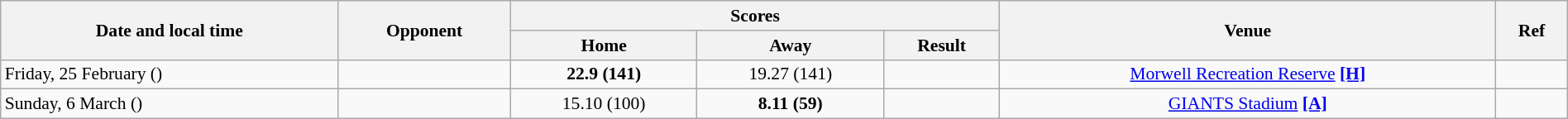<table class="wikitable plainrowheaders" style="font-size:90%; width:100%; text-align:center;">
<tr>
<th scope="col" rowspan=2>Date and local time</th>
<th scope="col" rowspan=2>Opponent</th>
<th scope="col" colspan=3>Scores</th>
<th scope="col" rowspan=2>Venue</th>
<th scope="col" rowspan=2>Ref</th>
</tr>
<tr>
<th scope="col">Home</th>
<th scope="col">Away</th>
<th scope="col">Result</th>
</tr>
<tr>
<td align=left>Friday, 25 February ()</td>
<td align=left></td>
<td><strong>22.9 (141)</strong></td>
<td>19.27 (141)</td>
<td></td>
<td><a href='#'>Morwell Recreation Reserve</a> <a href='#'><strong>[H]</strong></a></td>
<td></td>
</tr>
<tr>
<td align=left>Sunday, 6 March ()</td>
<td align=left></td>
<td>15.10 (100)</td>
<td><strong>8.11 (59)</strong></td>
<td></td>
<td><a href='#'>GIANTS Stadium</a> <a href='#'><strong>[A]</strong></a></td>
<td></td>
</tr>
</table>
